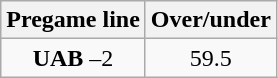<table class="wikitable">
<tr align="center">
<th style=>Pregame line</th>
<th style=>Over/under</th>
</tr>
<tr align="center">
<td><strong>UAB</strong> –2</td>
<td>59.5</td>
</tr>
</table>
